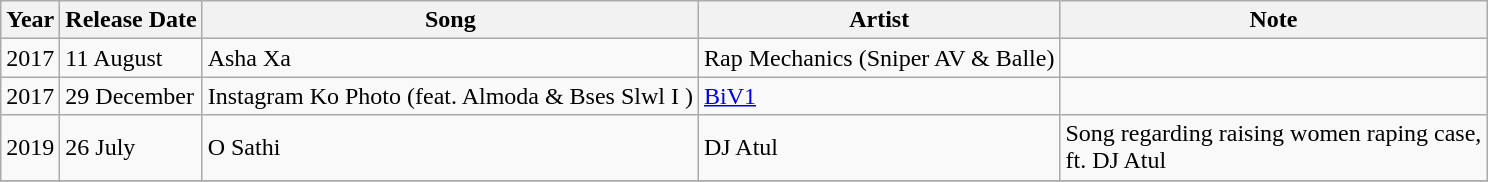<table class="wikitable">
<tr>
<th>Year</th>
<th>Release Date</th>
<th>Song</th>
<th>Artist</th>
<th>Note</th>
</tr>
<tr>
<td>2017</td>
<td>11 August</td>
<td>Asha Xa</td>
<td>Rap Mechanics (Sniper AV & Balle)</td>
<td></td>
</tr>
<tr>
<td>2017</td>
<td>29 December</td>
<td>Instagram Ko Photo (feat. Almoda & Bses Slwl I  )</td>
<td><a href='#'>BiV1</a></td>
<td></td>
</tr>
<tr>
<td>2019</td>
<td>26 July</td>
<td>O Sathi</td>
<td>DJ Atul</td>
<td>Song regarding raising women raping case,<br>ft. DJ Atul</td>
</tr>
<tr>
</tr>
</table>
